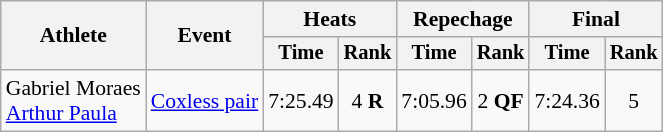<table class="wikitable" style="font-size:90%">
<tr>
<th rowspan="2">Athlete</th>
<th rowspan="2">Event</th>
<th colspan="2">Heats</th>
<th colspan="2">Repechage</th>
<th colspan="2">Final</th>
</tr>
<tr style="font-size:95%">
<th>Time</th>
<th>Rank</th>
<th>Time</th>
<th>Rank</th>
<th>Time</th>
<th>Rank</th>
</tr>
<tr align=center>
<td align=left>Gabriel Moraes<br><a href='#'>Arthur Paula</a></td>
<td align=left><a href='#'>Coxless pair</a></td>
<td>7:25.49</td>
<td>4 <strong>R</strong></td>
<td>7:05.96</td>
<td>2 <strong>QF</strong></td>
<td>7:24.36</td>
<td>5</td>
</tr>
</table>
